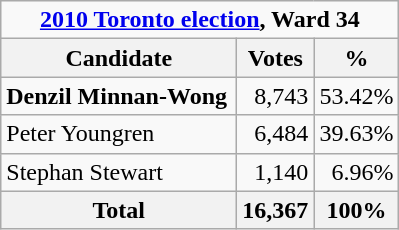<table class="wikitable">
<tr>
<td Colspan="3" align="center"><strong><a href='#'>2010 Toronto election</a>, Ward 34</strong></td>
</tr>
<tr>
<th bgcolor="#DDDDFF" width="150px">Candidate</th>
<th bgcolor="#DDDDFF">Votes</th>
<th bgcolor="#DDDDFF">%</th>
</tr>
<tr>
<td><strong>Denzil Minnan-Wong</strong></td>
<td align=right>8,743</td>
<td align=right>53.42%</td>
</tr>
<tr>
<td>Peter Youngren</td>
<td align=right>6,484</td>
<td align=right>39.63%</td>
</tr>
<tr>
<td>Stephan Stewart</td>
<td align=right>1,140</td>
<td align=right>6.96%</td>
</tr>
<tr>
<th>Total</th>
<th align=right>16,367</th>
<th align=right>100%</th>
</tr>
</table>
